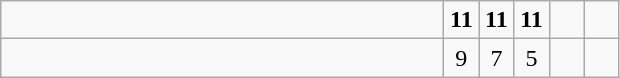<table class="wikitable">
<tr>
<td style="width:18em"></td>
<td align=center style="width:1em"><strong>11</strong></td>
<td align=center style="width:1em"><strong>11</strong></td>
<td align=center style="width:1em"><strong>11</strong></td>
<td align=center style="width:1em"></td>
<td align=center style="width:1em"></td>
</tr>
<tr>
<td style="width:18em"></td>
<td align=center style="width:1em">9</td>
<td align=center style="width:1em">7</td>
<td align=center style="width:1em">5</td>
<td align=center style="width:1em"></td>
<td align=center style="width:1em"></td>
</tr>
</table>
